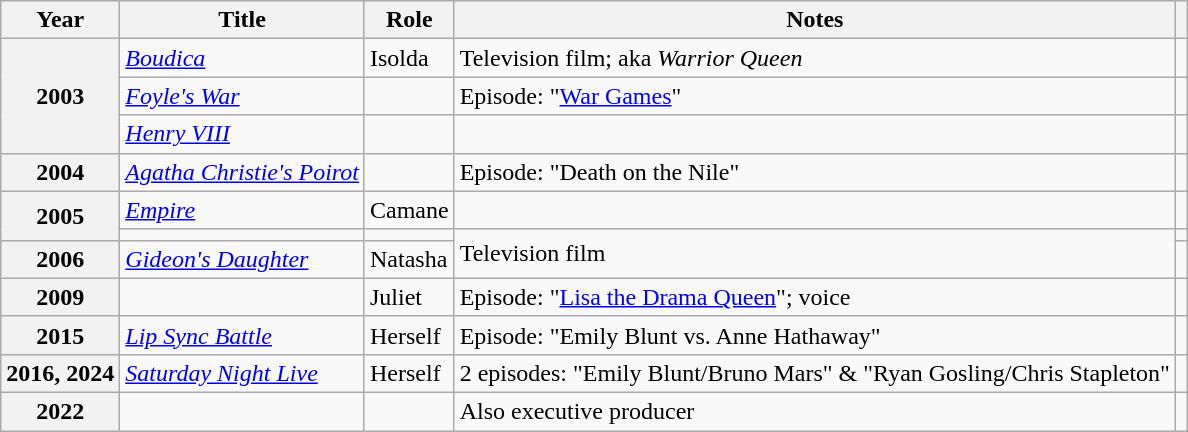<table class="wikitable plainrowheaders sortable" style="margin-right: 0;">
<tr>
<th scope="col">Year</th>
<th scope="col">Title</th>
<th scope="col">Role</th>
<th scope="col" class="unsortable">Notes</th>
<th scope="col" class="unsortable"></th>
</tr>
<tr>
<th rowspan="3" scope="row">2003</th>
<td><em><a href='#'>Boudica</a></em></td>
<td>Isolda</td>
<td>Television film; aka <em>Warrior Queen</em></td>
<td style="text-align:center;"></td>
</tr>
<tr>
<td><em><a href='#'>Foyle's War</a></em></td>
<td></td>
<td>Episode: "<a href='#'>War Games</a>"</td>
<td style="text-align:center;"></td>
</tr>
<tr>
<td><em><a href='#'>Henry VIII</a></em></td>
<td></td>
<td></td>
<td style="text-align:center;"></td>
</tr>
<tr>
<th scope=row>2004</th>
<td><em><a href='#'>Agatha Christie's Poirot</a></em></td>
<td></td>
<td>Episode: "Death on the Nile"</td>
<td style="text-align:center;"></td>
</tr>
<tr>
<th rowspan="2" scope="row">2005</th>
<td><em><a href='#'>Empire</a></em></td>
<td>Camane</td>
<td></td>
<td style="text-align:center;"></td>
</tr>
<tr>
<td><em></em></td>
<td></td>
<td rowspan="2">Television film</td>
<td style="text-align:center;"></td>
</tr>
<tr>
<th scope=row>2006</th>
<td><em><a href='#'>Gideon's Daughter</a></em></td>
<td>Natasha</td>
<td style="text-align:center;"></td>
</tr>
<tr>
<th scope=row>2009</th>
<td><em></em></td>
<td>Juliet</td>
<td>Episode: "<a href='#'>Lisa the Drama Queen</a>"; voice</td>
<td style="text-align:center;"></td>
</tr>
<tr>
<th scope=row>2015</th>
<td><em><a href='#'>Lip Sync Battle</a></em></td>
<td>Herself</td>
<td>Episode: "Emily Blunt vs. Anne Hathaway"</td>
<td style="text-align:center;"></td>
</tr>
<tr>
<th scope=row>2016, 2024</th>
<td><em><a href='#'>Saturday Night Live</a></em></td>
<td>Herself</td>
<td>2 episodes: "Emily Blunt/Bruno Mars" & "Ryan Gosling/Chris Stapleton"</td>
<td style="text-align:center;"></td>
</tr>
<tr>
<th scope=row>2022</th>
<td><em></em></td>
<td></td>
<td>Also executive producer</td>
<td style="text-align:center;"></td>
</tr>
</table>
